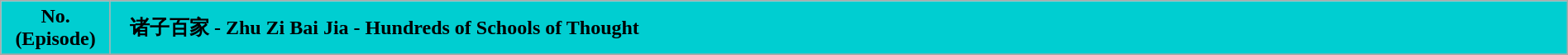<table class="wikitable plainrowheaders" style="background:#FFFFFF; width:100%">
<tr>
<th style="background-color:#00CED1; width:7%">No. (Episode)</th>
<th style="background-color:#00CED1;text-align:left;">   诸子百家 - Zhu Zi Bai Jia - Hundreds of Schools of Thought</th>
</tr>
<tr>
</tr>
</table>
